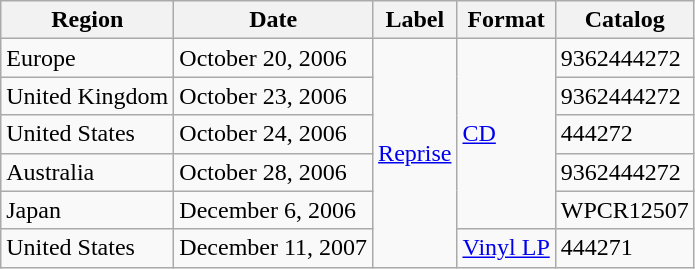<table class="wikitable">
<tr>
<th>Region</th>
<th>Date</th>
<th>Label</th>
<th>Format</th>
<th>Catalog</th>
</tr>
<tr>
<td>Europe</td>
<td>October 20, 2006</td>
<td rowspan="6"><a href='#'>Reprise</a></td>
<td rowspan="5"><a href='#'>CD</a></td>
<td>9362444272</td>
</tr>
<tr>
<td>United Kingdom</td>
<td>October 23, 2006</td>
<td>9362444272</td>
</tr>
<tr>
<td>United States</td>
<td>October 24, 2006</td>
<td>444272</td>
</tr>
<tr>
<td>Australia</td>
<td>October 28, 2006</td>
<td>9362444272</td>
</tr>
<tr>
<td>Japan</td>
<td>December 6, 2006</td>
<td>WPCR12507</td>
</tr>
<tr>
<td>United States</td>
<td>December 11, 2007</td>
<td><a href='#'>Vinyl LP</a></td>
<td>444271</td>
</tr>
</table>
